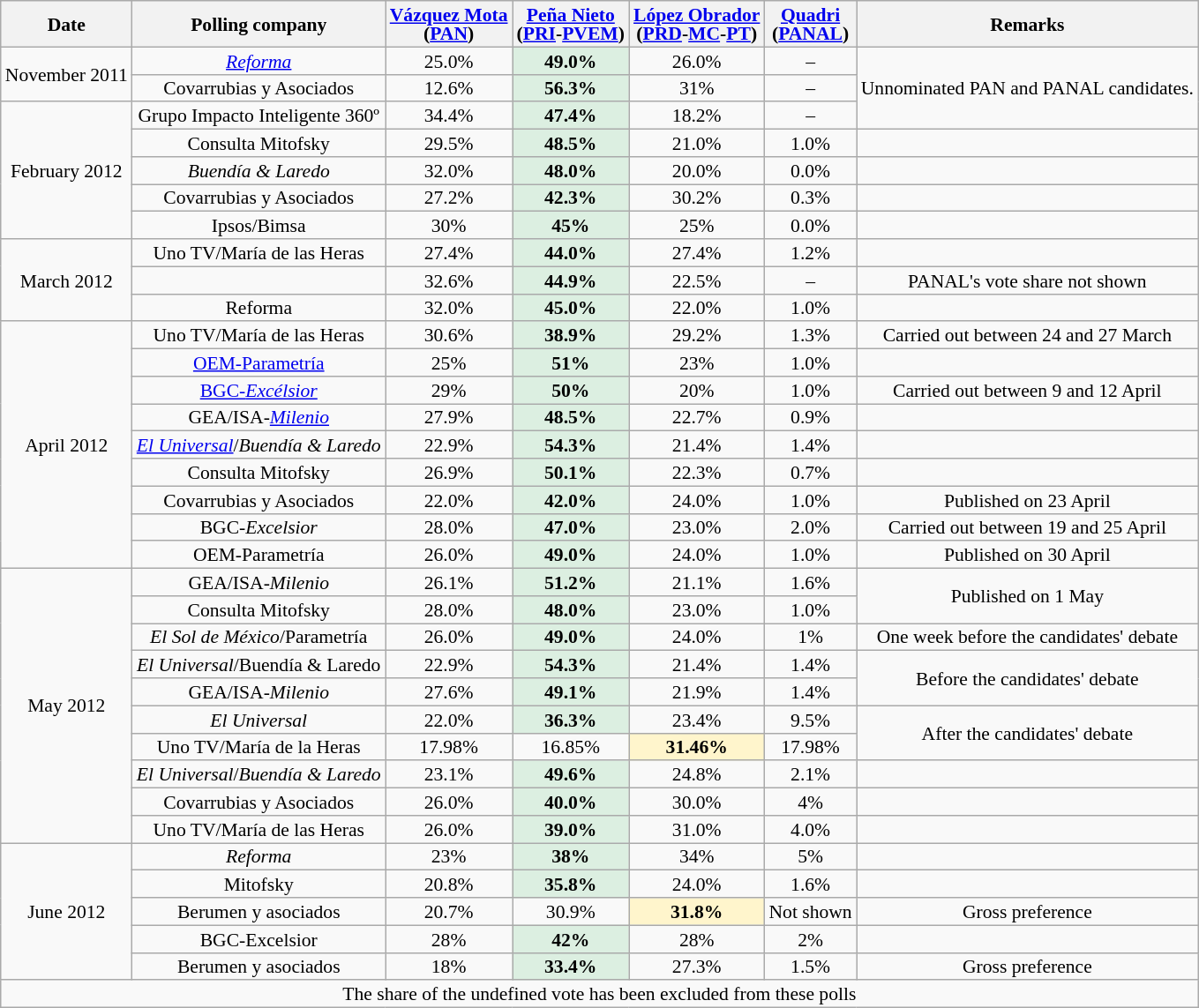<table class="wikitable sortable mw-datatable mw-datatable" style="text-align:center;font-size:90%;line-height:14px;">
<tr>
<th class="unsortable">Date</th>
<th>Polling company</th>
<th><a href='#'>Vázquez Mota</a><br>(<a href='#'>PAN</a>)</th>
<th><a href='#'>Peña Nieto</a><br>(<a href='#'>PRI</a>-<a href='#'>PVEM</a>)</th>
<th><a href='#'>López Obrador</a><br>(<a href='#'>PRD</a>-<a href='#'>MC</a>-<a href='#'>PT</a>)</th>
<th><a href='#'>Quadri</a><br>(<a href='#'>PANAL</a>)</th>
<th class="unsortable">Remarks</th>
</tr>
<tr>
<td rowspan="2">November 2011</td>
<td><em><a href='#'>Reforma</a></em></td>
<td>25.0%</td>
<td style="background:#DCEFE1;"><strong>49.0%</strong></td>
<td>26.0%</td>
<td>–</td>
<td rowspan="3">Unnominated PAN and PANAL candidates.</td>
</tr>
<tr>
<td>Covarrubias y Asociados</td>
<td>12.6%</td>
<td style="background:#DCEFE1;"><strong>56.3%</strong></td>
<td>31%</td>
<td>–</td>
</tr>
<tr>
<td rowspan="5">February 2012</td>
<td>Grupo Impacto Inteligente 360º</td>
<td>34.4%</td>
<td style="background:#DCEFE1;"><strong>47.4%</strong></td>
<td>18.2%</td>
<td>–</td>
</tr>
<tr>
<td>Consulta Mitofsky</td>
<td>29.5%</td>
<td style="background:#DCEFE1;"><strong>48.5%</strong></td>
<td>21.0%</td>
<td>1.0%</td>
<td></td>
</tr>
<tr>
<td><em>Buendía & Laredo</em></td>
<td>32.0%</td>
<td style="background:#DCEFE1;"><strong>48.0%</strong></td>
<td>20.0%</td>
<td>0.0%</td>
<td></td>
</tr>
<tr>
<td>Covarrubias y Asociados</td>
<td>27.2%</td>
<td style="background:#DCEFE1;"><strong>42.3%</strong></td>
<td>30.2%</td>
<td>0.3%</td>
<td></td>
</tr>
<tr>
<td>Ipsos/Bimsa</td>
<td>30%</td>
<td style="background:#DCEFE1;"><strong>45%</strong></td>
<td>25%</td>
<td>0.0%</td>
<td></td>
</tr>
<tr>
<td rowspan="3">March 2012</td>
<td>Uno TV/María de las Heras</td>
<td>27.4%</td>
<td style="background:#DCEFE1;"><strong>44.0%</strong></td>
<td>27.4%</td>
<td>1.2%</td>
<td></td>
</tr>
<tr>
<td></td>
<td>32.6%</td>
<td style="background:#DCEFE1;"><strong>44.9%</strong></td>
<td>22.5%</td>
<td>–</td>
<td>PANAL's vote share not shown</td>
</tr>
<tr>
<td>Reforma</td>
<td>32.0%</td>
<td style="background:#DCEFE1;"><strong>45.0%</strong></td>
<td>22.0%</td>
<td>1.0%</td>
<td></td>
</tr>
<tr>
<td rowspan="9">April 2012</td>
<td>Uno TV/María de las Heras</td>
<td>30.6%</td>
<td style="background:#DCEFE1;"><strong>38.9%</strong></td>
<td>29.2%</td>
<td>1.3%</td>
<td>Carried out between 24 and 27 March</td>
</tr>
<tr>
<td><a href='#'>OEM-Parametría</a></td>
<td>25%</td>
<td style="background:#DCEFE1;"><strong>51%</strong></td>
<td>23%</td>
<td>1.0%</td>
<td></td>
</tr>
<tr>
<td><a href='#'>BGC-<em>Excélsior</em></a></td>
<td>29%</td>
<td style="background:#DCEFE1;"><strong>50%</strong></td>
<td>20%</td>
<td>1.0%</td>
<td>Carried out between 9 and 12 April</td>
</tr>
<tr>
<td>GEA/ISA-<em><a href='#'>Milenio</a></em></td>
<td>27.9%</td>
<td style="background:#DCEFE1;"><strong>48.5%</strong></td>
<td>22.7%</td>
<td>0.9%</td>
<td></td>
</tr>
<tr>
<td><em><a href='#'>El Universal</a></em>/<em>Buendía & Laredo</em></td>
<td>22.9%</td>
<td style="background:#DCEFE1;"><strong>54.3%</strong></td>
<td>21.4%</td>
<td>1.4%</td>
<td></td>
</tr>
<tr>
<td>Consulta Mitofsky</td>
<td>26.9%</td>
<td style="background:#DCEFE1;"><strong>50.1%</strong></td>
<td>22.3%</td>
<td>0.7%</td>
<td></td>
</tr>
<tr>
<td>Covarrubias y Asociados</td>
<td>22.0%</td>
<td style="background:#DCEFE1;"><strong>42.0%</strong></td>
<td>24.0%</td>
<td>1.0%</td>
<td>Published on 23 April</td>
</tr>
<tr>
<td>BGC-<em>Excelsior</em></td>
<td>28.0%</td>
<td style="background:#DCEFE1;"><strong>47.0%</strong></td>
<td>23.0%</td>
<td>2.0%</td>
<td>Carried out between 19 and 25 April</td>
</tr>
<tr>
<td>OEM-Parametría</td>
<td>26.0%</td>
<td style="background:#DCEFE1;"><strong>49.0%</strong></td>
<td>24.0%</td>
<td>1.0%</td>
<td>Published on 30 April</td>
</tr>
<tr>
<td rowspan="10">May 2012</td>
<td>GEA/ISA-<em>Milenio</em></td>
<td>26.1%</td>
<td style="background:#DCEFE1;"><strong>51.2%</strong></td>
<td>21.1%</td>
<td>1.6%</td>
<td rowspan="2">Published on 1 May</td>
</tr>
<tr>
<td>Consulta Mitofsky</td>
<td>28.0%</td>
<td style="background:#DCEFE1;"><strong>48.0%</strong></td>
<td>23.0%</td>
<td>1.0%</td>
</tr>
<tr>
<td><em>El Sol de México</em>/Parametría</td>
<td>26.0%</td>
<td style="background:#DCEFE1;"><strong>49.0%</strong></td>
<td>24.0%</td>
<td>1%</td>
<td>One week before the candidates' debate</td>
</tr>
<tr>
<td><em>El Universal</em>/Buendía & Laredo</td>
<td>22.9%</td>
<td style="background:#DCEFE1;"><strong>54.3%</strong></td>
<td>21.4%</td>
<td>1.4%</td>
<td rowspan="2">Before the candidates' debate</td>
</tr>
<tr>
<td>GEA/ISA-<em>Milenio</em></td>
<td>27.6%</td>
<td style="background:#DCEFE1;"><strong>49.1%</strong></td>
<td>21.9%</td>
<td>1.4%</td>
</tr>
<tr>
<td><em>El Universal</em></td>
<td>22.0%</td>
<td style="background:#DCEFE1;"><strong>36.3%</strong></td>
<td>23.4%</td>
<td>9.5%</td>
<td rowspan="2">After the candidates' debate</td>
</tr>
<tr>
<td>Uno TV/María de la Heras</td>
<td>17.98%</td>
<td>16.85%</td>
<td style="background:#FFF5CC;"><strong>31.46%</strong></td>
<td>17.98%</td>
</tr>
<tr>
<td><em>El Universal</em>/<em>Buendía & Laredo</em></td>
<td>23.1%</td>
<td style="background:#DCEFE1;"><strong>49.6%</strong></td>
<td>24.8%</td>
<td>2.1%</td>
<td></td>
</tr>
<tr>
<td>Covarrubias y Asociados</td>
<td>26.0%</td>
<td style="background:#DCEFE1;"><strong>40.0%</strong></td>
<td>30.0%</td>
<td>4%</td>
<td></td>
</tr>
<tr>
<td>Uno TV/María de las Heras</td>
<td>26.0%</td>
<td style="background:#DCEFE1;"><strong>39.0%</strong></td>
<td>31.0%</td>
<td>4.0%</td>
<td></td>
</tr>
<tr>
<td rowspan="5">June 2012</td>
<td><em>Reforma</em></td>
<td>23%</td>
<td style="background:#DCEFE1;"><strong>38%</strong></td>
<td>34%</td>
<td>5%</td>
<td></td>
</tr>
<tr>
<td>Mitofsky</td>
<td>20.8%</td>
<td style="background:#DCEFE1;"><strong>35.8%</strong></td>
<td>24.0%</td>
<td>1.6%</td>
<td></td>
</tr>
<tr>
<td>Berumen y asociados</td>
<td>20.7%</td>
<td>30.9%</td>
<td style="background:#FFF5CC;"><strong>31.8%</strong></td>
<td>Not shown</td>
<td>Gross preference</td>
</tr>
<tr>
<td>BGC-Excelsior</td>
<td>28%</td>
<td style="background:#DCEFE1;"><strong>42%</strong></td>
<td>28%</td>
<td>2%</td>
<td></td>
</tr>
<tr>
<td>Berumen y asociados</td>
<td>18%</td>
<td style="background:#DCEFE1;"><strong>33.4%</strong></td>
<td>27.3%</td>
<td>1.5%</td>
<td>Gross preference</td>
</tr>
<tr>
<td style="text-align:center;" colspan="7">The share of the undefined vote has been excluded from these polls</td>
</tr>
</table>
